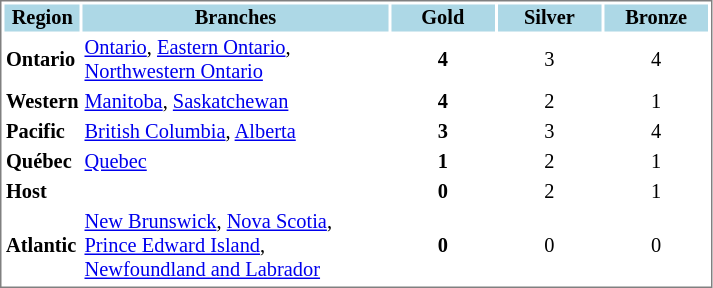<table cellpadding="1" width="475px" style="font-size: 85%; border: 1px solid gray;">
<tr style="background:lightblue;">
<th>Region</th>
<th>Branches</th>
<th width=15%>Gold</th>
<th width=15%>Silver</th>
<th width=15%>Bronze</th>
</tr>
<tr>
<td><strong>Ontario</strong></td>
<td><a href='#'>Ontario</a>, <a href='#'>Eastern Ontario</a>, <a href='#'>Northwestern Ontario</a></td>
<td align="center"><strong>4</strong></td>
<td align="center">3</td>
<td align="center">4</td>
</tr>
<tr>
<td><strong>Western</strong></td>
<td><a href='#'>Manitoba</a>, <a href='#'>Saskatchewan</a></td>
<td align="center"><strong>4</strong></td>
<td align="center">2</td>
<td align="center">1</td>
</tr>
<tr>
<td><strong>Pacific</strong></td>
<td><a href='#'>British Columbia</a>, <a href='#'>Alberta</a></td>
<td align="center"><strong>3</strong></td>
<td align="center">3</td>
<td align="center">4</td>
</tr>
<tr>
<td><strong>Québec</strong></td>
<td><a href='#'>Quebec</a></td>
<td align="center"><strong>1</strong></td>
<td align="center">2</td>
<td align="center">1</td>
</tr>
<tr>
<td><strong>Host</strong></td>
<td></td>
<td align="center"><strong>0</strong></td>
<td align="center">2</td>
<td align="center">1</td>
</tr>
<tr>
<td><strong>Atlantic</strong></td>
<td><a href='#'>New Brunswick</a>, <a href='#'>Nova Scotia</a>, <a href='#'>Prince Edward Island</a>, <a href='#'>Newfoundland and Labrador</a></td>
<td align="center"><strong>0</strong></td>
<td align="center">0</td>
<td align="center">0</td>
</tr>
</table>
